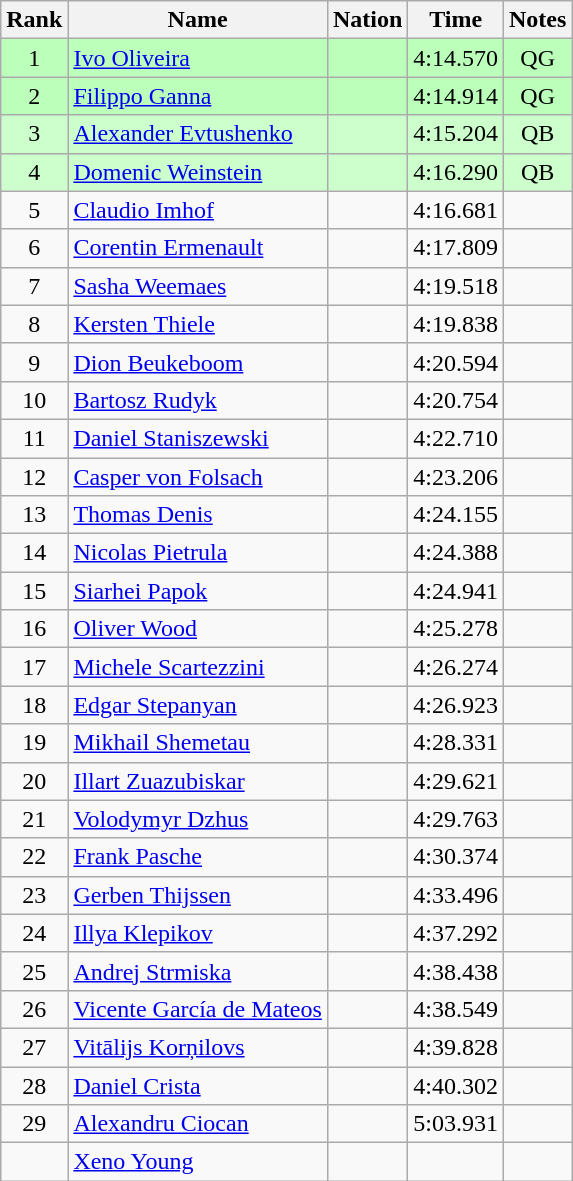<table class="wikitable sortable" style="text-align:center">
<tr>
<th>Rank</th>
<th>Name</th>
<th>Nation</th>
<th>Time</th>
<th>Notes</th>
</tr>
<tr bgcolor=bbffbb>
<td>1</td>
<td align=left><a href='#'>Ivo Oliveira</a></td>
<td align=left></td>
<td>4:14.570</td>
<td>QG</td>
</tr>
<tr bgcolor=bbffbb>
<td>2</td>
<td align=left><a href='#'>Filippo Ganna</a></td>
<td align=left></td>
<td>4:14.914</td>
<td>QG</td>
</tr>
<tr bgcolor=ccffcc>
<td>3</td>
<td align=left><a href='#'>Alexander Evtushenko</a></td>
<td align=left></td>
<td>4:15.204</td>
<td>QB</td>
</tr>
<tr bgcolor=ccffcc>
<td>4</td>
<td align=left><a href='#'>Domenic Weinstein</a></td>
<td align=left></td>
<td>4:16.290</td>
<td>QB</td>
</tr>
<tr>
<td>5</td>
<td align=left><a href='#'>Claudio Imhof</a></td>
<td align=left></td>
<td>4:16.681</td>
<td></td>
</tr>
<tr>
<td>6</td>
<td align=left><a href='#'>Corentin Ermenault</a></td>
<td align=left></td>
<td>4:17.809</td>
<td></td>
</tr>
<tr>
<td>7</td>
<td align=left><a href='#'>Sasha Weemaes</a></td>
<td align=left></td>
<td>4:19.518</td>
<td></td>
</tr>
<tr>
<td>8</td>
<td align=left><a href='#'>Kersten Thiele</a></td>
<td align=left></td>
<td>4:19.838</td>
<td></td>
</tr>
<tr>
<td>9</td>
<td align=left><a href='#'>Dion Beukeboom</a></td>
<td align=left></td>
<td>4:20.594</td>
<td></td>
</tr>
<tr>
<td>10</td>
<td align=left><a href='#'>Bartosz Rudyk</a></td>
<td align=left></td>
<td>4:20.754</td>
<td></td>
</tr>
<tr>
<td>11</td>
<td align=left><a href='#'>Daniel Staniszewski</a></td>
<td align=left></td>
<td>4:22.710</td>
<td></td>
</tr>
<tr>
<td>12</td>
<td align=left><a href='#'>Casper von Folsach</a></td>
<td align=left></td>
<td>4:23.206</td>
<td></td>
</tr>
<tr>
<td>13</td>
<td align=left><a href='#'>Thomas Denis</a></td>
<td align=left></td>
<td>4:24.155</td>
<td></td>
</tr>
<tr>
<td>14</td>
<td align=left><a href='#'>Nicolas Pietrula</a></td>
<td align=left></td>
<td>4:24.388</td>
<td></td>
</tr>
<tr>
<td>15</td>
<td align=left><a href='#'>Siarhei Papok</a></td>
<td align=left></td>
<td>4:24.941</td>
<td></td>
</tr>
<tr>
<td>16</td>
<td align=left><a href='#'>Oliver Wood</a></td>
<td align=left></td>
<td>4:25.278</td>
<td></td>
</tr>
<tr>
<td>17</td>
<td align=left><a href='#'>Michele Scartezzini</a></td>
<td align=left></td>
<td>4:26.274</td>
<td></td>
</tr>
<tr>
<td>18</td>
<td align=left><a href='#'>Edgar Stepanyan</a></td>
<td align=left></td>
<td>4:26.923</td>
<td></td>
</tr>
<tr>
<td>19</td>
<td align=left><a href='#'>Mikhail Shemetau</a></td>
<td align=left></td>
<td>4:28.331</td>
<td></td>
</tr>
<tr>
<td>20</td>
<td align=left><a href='#'>Illart Zuazubiskar</a></td>
<td align=left></td>
<td>4:29.621</td>
<td></td>
</tr>
<tr>
<td>21</td>
<td align=left><a href='#'>Volodymyr Dzhus</a></td>
<td align=left></td>
<td>4:29.763</td>
<td></td>
</tr>
<tr>
<td>22</td>
<td align=left><a href='#'>Frank Pasche</a></td>
<td align=left></td>
<td>4:30.374</td>
<td></td>
</tr>
<tr>
<td>23</td>
<td align=left><a href='#'>Gerben Thijssen</a></td>
<td align=left></td>
<td>4:33.496</td>
<td></td>
</tr>
<tr>
<td>24</td>
<td align=left><a href='#'>Illya Klepikov</a></td>
<td align=left></td>
<td>4:37.292</td>
<td></td>
</tr>
<tr>
<td>25</td>
<td align=left><a href='#'>Andrej Strmiska</a></td>
<td align=left></td>
<td>4:38.438</td>
<td></td>
</tr>
<tr>
<td>26</td>
<td align=left><a href='#'>Vicente García de Mateos</a></td>
<td align=left></td>
<td>4:38.549</td>
<td></td>
</tr>
<tr>
<td>27</td>
<td align=left><a href='#'>Vitālijs Korņilovs</a></td>
<td align=left></td>
<td>4:39.828</td>
<td></td>
</tr>
<tr>
<td>28</td>
<td align=left><a href='#'>Daniel Crista</a></td>
<td align=left></td>
<td>4:40.302</td>
<td></td>
</tr>
<tr>
<td>29</td>
<td align=left><a href='#'>Alexandru Ciocan</a></td>
<td align=left></td>
<td>5:03.931</td>
<td></td>
</tr>
<tr>
<td></td>
<td align=left><a href='#'>Xeno Young</a></td>
<td align=left></td>
<td></td>
<td></td>
</tr>
</table>
